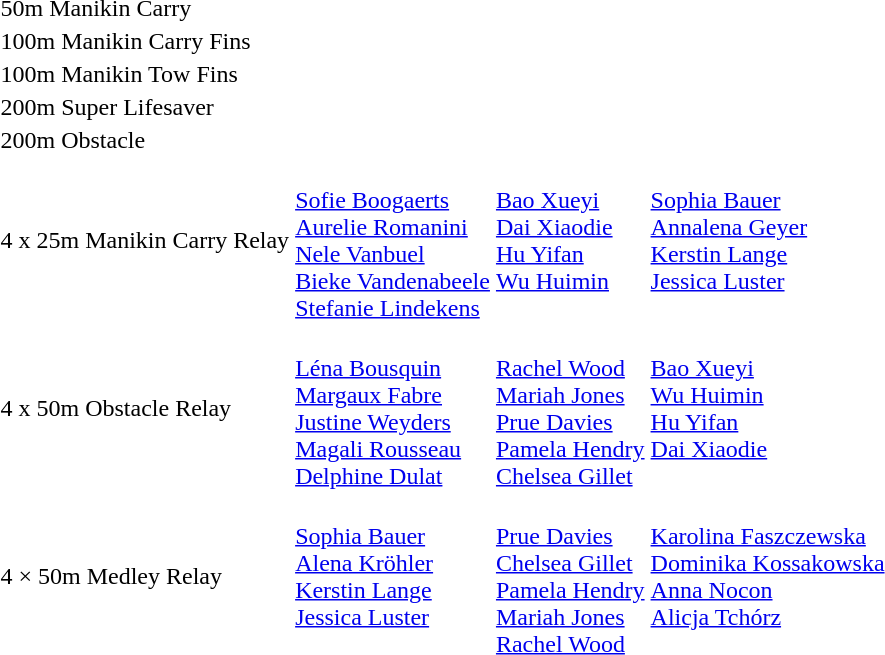<table>
<tr>
<td>50m Manikin Carry<br></td>
<td></td>
<td></td>
<td></td>
</tr>
<tr>
<td>100m Manikin Carry Fins<br></td>
<td></td>
<td></td>
<td></td>
</tr>
<tr>
<td>100m Manikin Tow Fins<br></td>
<td></td>
<td></td>
<td></td>
</tr>
<tr>
<td>200m Super Lifesaver<br></td>
<td></td>
<td></td>
<td></td>
</tr>
<tr>
<td>200m Obstacle<br></td>
<td></td>
<td></td>
<td></td>
</tr>
<tr>
<td>4 x 25m Manikin Carry Relay<br></td>
<td><br><a href='#'>Sofie Boogaerts</a><br><a href='#'>Aurelie Romanini</a><br><a href='#'>Nele Vanbuel</a><br><a href='#'>Bieke Vandenabeele</a><br><a href='#'>Stefanie Lindekens</a></td>
<td valign=top><br><a href='#'>Bao Xueyi</a><br><a href='#'>Dai Xiaodie</a><br><a href='#'>Hu Yifan</a><br><a href='#'>Wu Huimin</a></td>
<td valign=top><br><a href='#'>Sophia Bauer</a><br><a href='#'>Annalena Geyer</a><br><a href='#'>Kerstin Lange</a><br><a href='#'>Jessica Luster</a></td>
</tr>
<tr>
<td>4 x 50m Obstacle Relay<br></td>
<td><br><a href='#'>Léna Bousquin</a><br><a href='#'>Margaux Fabre</a><br><a href='#'>Justine Weyders</a><br><a href='#'>Magali Rousseau</a><br><a href='#'>Delphine Dulat</a></td>
<td><br><a href='#'>Rachel Wood</a><br><a href='#'>Mariah Jones</a><br><a href='#'>Prue Davies</a><br><a href='#'>Pamela Hendry</a><br><a href='#'>Chelsea Gillet</a></td>
<td valign=top><br><a href='#'>Bao Xueyi</a><br><a href='#'>Wu Huimin</a><br><a href='#'>Hu Yifan</a><br><a href='#'>Dai Xiaodie</a></td>
</tr>
<tr>
<td>4 × 50m  Medley Relay<br></td>
<td valign=top><br><a href='#'>Sophia Bauer</a><br><a href='#'>Alena Kröhler</a><br><a href='#'>Kerstin Lange</a><br><a href='#'>Jessica Luster</a></td>
<td valign=top><br><a href='#'>Prue Davies</a><br><a href='#'>Chelsea Gillet</a><br><a href='#'>Pamela Hendry</a><br><a href='#'>Mariah Jones</a><br><a href='#'>Rachel Wood</a></td>
<td valign=top><br><a href='#'>Karolina Faszczewska</a><br><a href='#'>Dominika Kossakowska</a><br><a href='#'>Anna Nocon</a><br><a href='#'>Alicja Tchórz</a></td>
</tr>
</table>
